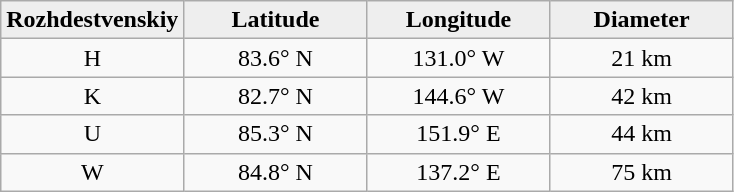<table class="wikitable">
<tr>
<th width="25%" style="background:#eeeeee;">Rozhdestvenskiy</th>
<th width="25%" style="background:#eeeeee;">Latitude</th>
<th width="25%" style="background:#eeeeee;">Longitude</th>
<th width="25%" style="background:#eeeeee;">Diameter</th>
</tr>
<tr>
<td align="center">H</td>
<td align="center">83.6° N</td>
<td align="center">131.0° W</td>
<td align="center">21 km</td>
</tr>
<tr>
<td align="center">K</td>
<td align="center">82.7° N</td>
<td align="center">144.6° W</td>
<td align="center">42 km</td>
</tr>
<tr>
<td align="center">U</td>
<td align="center">85.3° N</td>
<td align="center">151.9° E</td>
<td align="center">44 km</td>
</tr>
<tr>
<td align="center">W</td>
<td align="center">84.8° N</td>
<td align="center">137.2° E</td>
<td align="center">75 km</td>
</tr>
</table>
